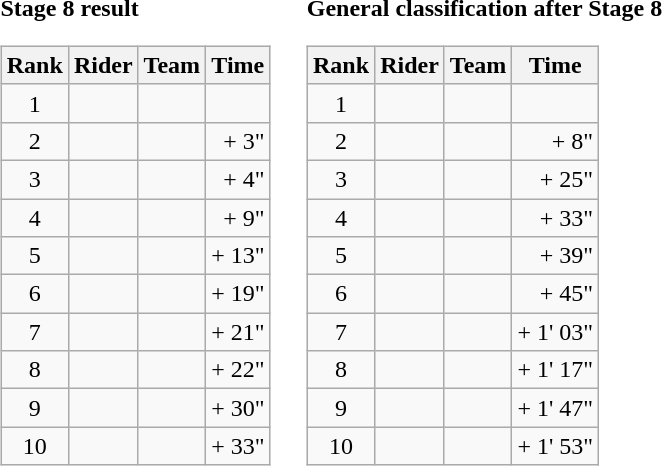<table>
<tr>
<td><strong>Stage 8 result</strong><br><table class="wikitable">
<tr>
<th scope="col">Rank</th>
<th scope="col">Rider</th>
<th scope="col">Team</th>
<th scope="col">Time</th>
</tr>
<tr>
<td style="text-align:center;">1</td>
<td></td>
<td></td>
<td style="text-align:right;"></td>
</tr>
<tr>
<td style="text-align:center;">2</td>
<td></td>
<td></td>
<td style="text-align:right;">+ 3"</td>
</tr>
<tr>
<td style="text-align:center;">3</td>
<td></td>
<td></td>
<td style="text-align:right;">+ 4"</td>
</tr>
<tr>
<td style="text-align:center;">4</td>
<td></td>
<td></td>
<td style="text-align:right;">+ 9"</td>
</tr>
<tr>
<td style="text-align:center;">5</td>
<td></td>
<td></td>
<td style="text-align:right;">+ 13"</td>
</tr>
<tr>
<td style="text-align:center;">6</td>
<td></td>
<td></td>
<td style="text-align:right;">+ 19"</td>
</tr>
<tr>
<td style="text-align:center;">7</td>
<td></td>
<td></td>
<td style="text-align:right;">+ 21"</td>
</tr>
<tr>
<td style="text-align:center;">8</td>
<td></td>
<td></td>
<td style="text-align:right;">+ 22"</td>
</tr>
<tr>
<td style="text-align:center;">9</td>
<td></td>
<td></td>
<td style="text-align:right;">+ 30"</td>
</tr>
<tr>
<td style="text-align:center;">10</td>
<td></td>
<td></td>
<td style="text-align:right;">+ 33"</td>
</tr>
</table>
</td>
<td></td>
<td><strong>General classification after Stage 8</strong><br><table class="wikitable">
<tr>
<th scope="col">Rank</th>
<th scope="col">Rider</th>
<th scope="col">Team</th>
<th scope="col">Time</th>
</tr>
<tr>
<td style="text-align:center;">1</td>
<td></td>
<td></td>
<td style="text-align:right;"></td>
</tr>
<tr>
<td style="text-align:center;">2</td>
<td></td>
<td></td>
<td style="text-align:right;">+ 8"</td>
</tr>
<tr>
<td style="text-align:center;">3</td>
<td></td>
<td></td>
<td style="text-align:right;">+ 25"</td>
</tr>
<tr>
<td style="text-align:center;">4</td>
<td></td>
<td></td>
<td style="text-align:right;">+ 33"</td>
</tr>
<tr>
<td style="text-align:center;">5</td>
<td></td>
<td></td>
<td style="text-align:right;">+ 39"</td>
</tr>
<tr>
<td style="text-align:center;">6</td>
<td></td>
<td></td>
<td style="text-align:right;">+ 45"</td>
</tr>
<tr>
<td style="text-align:center;">7</td>
<td></td>
<td></td>
<td style="text-align:right;">+ 1' 03"</td>
</tr>
<tr>
<td style="text-align:center;">8</td>
<td></td>
<td></td>
<td style="text-align:right;">+ 1' 17"</td>
</tr>
<tr>
<td style="text-align:center;">9</td>
<td></td>
<td></td>
<td style="text-align:right;">+ 1' 47"</td>
</tr>
<tr>
<td style="text-align:center;">10</td>
<td></td>
<td></td>
<td style="text-align:right;">+ 1' 53"</td>
</tr>
</table>
</td>
</tr>
</table>
